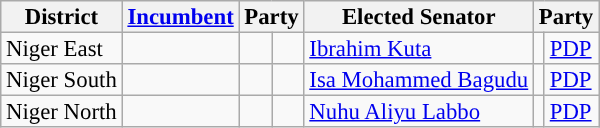<table class="sortable wikitable" style="font-size:95%;line-height:14px;">
<tr>
<th class="unsortable">District</th>
<th class="unsortable"><a href='#'>Incumbent</a></th>
<th colspan="2">Party</th>
<th class="unsortable">Elected Senator</th>
<th colspan="2">Party</th>
</tr>
<tr>
<td>Niger East</td>
<td></td>
<td></td>
<td></td>
<td><a href='#'>Ibrahim Kuta</a></td>
<td style="background:"></td>
<td><a href='#'>PDP</a></td>
</tr>
<tr>
<td>Niger South</td>
<td></td>
<td></td>
<td></td>
<td><a href='#'>Isa Mohammed Bagudu</a></td>
<td style="background:"></td>
<td><a href='#'>PDP</a></td>
</tr>
<tr>
<td>Niger North</td>
<td></td>
<td></td>
<td></td>
<td><a href='#'>Nuhu Aliyu Labbo</a></td>
<td style="background:"></td>
<td><a href='#'>PDP</a></td>
</tr>
</table>
